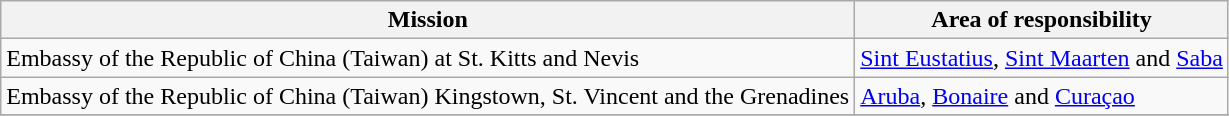<table class=wikitable>
<tr>
<th>Mission</th>
<th>Area of responsibility</th>
</tr>
<tr>
<td>Embassy of the Republic of China (Taiwan) at St. Kitts and Nevis</td>
<td><a href='#'>Sint Eustatius</a>, <a href='#'>Sint Maarten</a> and <a href='#'>Saba</a></td>
</tr>
<tr>
<td>Embassy of the Republic of China (Taiwan) Kingstown, St. Vincent and the Grenadines</td>
<td><a href='#'>Aruba</a>, <a href='#'>Bonaire</a> and <a href='#'>Curaçao</a></td>
</tr>
<tr>
</tr>
</table>
